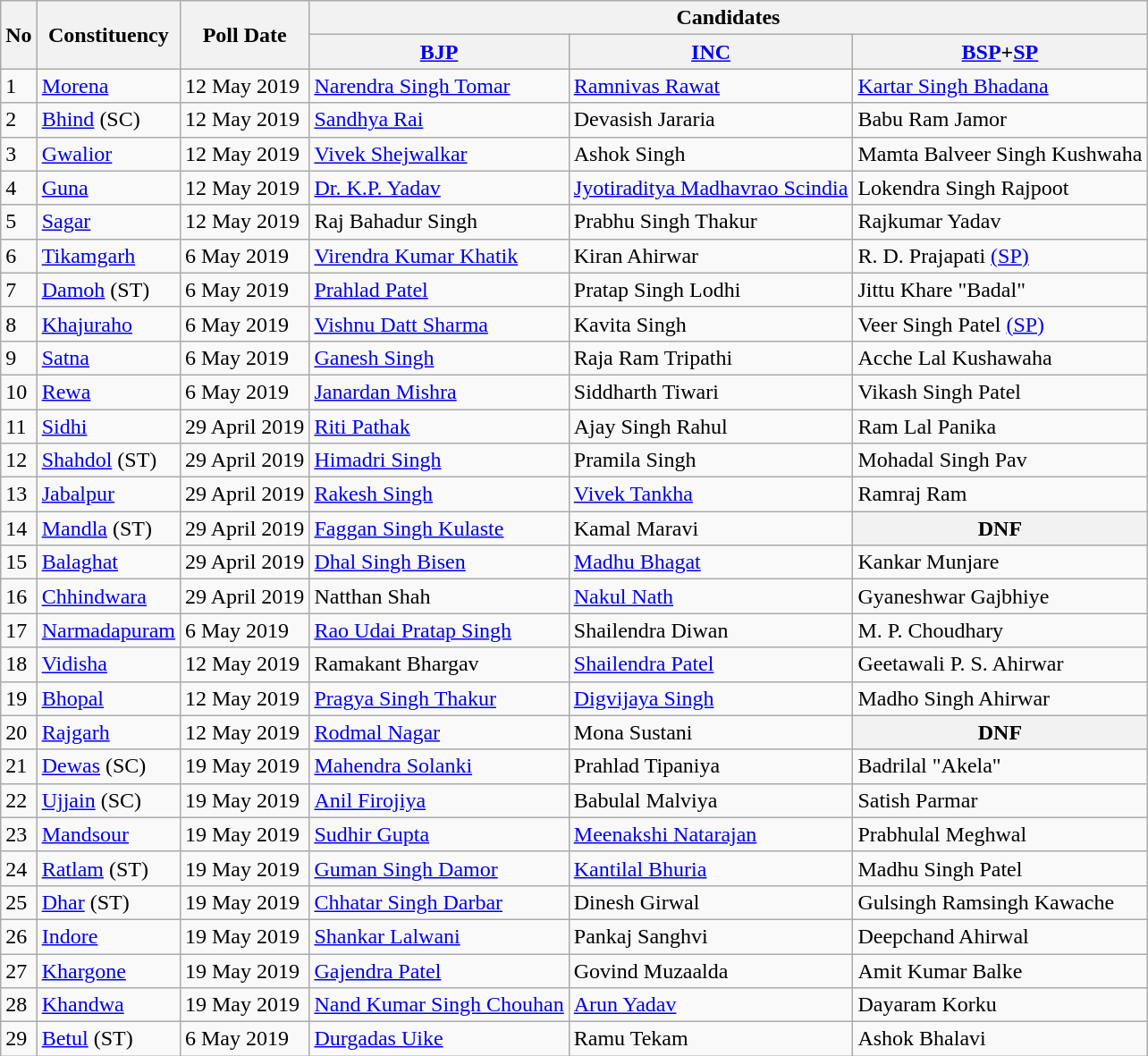<table class="wikitable sortable">
<tr>
<th rowspan="2">No</th>
<th rowspan="2">Constituency</th>
<th rowspan="2">Poll Date</th>
<th colspan="3">Candidates</th>
</tr>
<tr>
<th><a href='#'>BJP</a></th>
<th><a href='#'>INC</a></th>
<th><a href='#'>BSP</a>+<a href='#'>SP</a></th>
</tr>
<tr>
<td>1</td>
<td><a href='#'>Morena</a></td>
<td>12 May 2019</td>
<td><a href='#'>Narendra Singh Tomar</a></td>
<td><a href='#'>Ramnivas Rawat</a></td>
<td><a href='#'>Kartar Singh Bhadana</a></td>
</tr>
<tr>
<td>2</td>
<td><a href='#'>Bhind</a> (SC)</td>
<td>12 May 2019</td>
<td><a href='#'>Sandhya Rai</a></td>
<td>Devasish Jararia</td>
<td>Babu Ram Jamor</td>
</tr>
<tr>
<td>3</td>
<td><a href='#'>Gwalior</a></td>
<td>12 May 2019</td>
<td><a href='#'>Vivek Shejwalkar</a></td>
<td>Ashok Singh</td>
<td>Mamta Balveer Singh Kushwaha</td>
</tr>
<tr>
<td>4</td>
<td><a href='#'>Guna</a></td>
<td>12 May 2019</td>
<td><a href='#'>Dr. K.P. Yadav</a></td>
<td><a href='#'>Jyotiraditya Madhavrao Scindia</a></td>
<td>Lokendra Singh Rajpoot</td>
</tr>
<tr>
<td>5</td>
<td><a href='#'>Sagar</a></td>
<td>12 May 2019</td>
<td>Raj Bahadur Singh</td>
<td>Prabhu Singh Thakur</td>
<td>Rajkumar Yadav</td>
</tr>
<tr>
<td>6</td>
<td><a href='#'>Tikamgarh</a></td>
<td>6 May 2019</td>
<td><a href='#'>Virendra Kumar Khatik</a></td>
<td>Kiran Ahirwar</td>
<td>R. D. Prajapati <a href='#'>(SP)</a></td>
</tr>
<tr>
<td>7</td>
<td><a href='#'>Damoh</a> (ST)</td>
<td>6 May 2019</td>
<td><a href='#'>Prahlad Patel</a></td>
<td>Pratap Singh Lodhi</td>
<td>Jittu Khare "Badal"</td>
</tr>
<tr>
<td>8</td>
<td><a href='#'>Khajuraho</a></td>
<td>6 May 2019</td>
<td><a href='#'>Vishnu Datt Sharma</a></td>
<td>Kavita Singh</td>
<td>Veer Singh Patel <a href='#'>(SP)</a></td>
</tr>
<tr>
<td>9</td>
<td><a href='#'>Satna</a></td>
<td>6 May 2019</td>
<td><a href='#'>Ganesh Singh</a></td>
<td>Raja Ram Tripathi</td>
<td>Acche Lal Kushawaha</td>
</tr>
<tr>
<td>10</td>
<td><a href='#'>Rewa</a></td>
<td>6 May 2019</td>
<td><a href='#'>Janardan Mishra</a></td>
<td>Siddharth Tiwari</td>
<td>Vikash Singh Patel</td>
</tr>
<tr>
<td>11</td>
<td><a href='#'>Sidhi</a></td>
<td>29 April 2019</td>
<td><a href='#'>Riti Pathak</a></td>
<td>Ajay Singh Rahul</td>
<td>Ram Lal Panika</td>
</tr>
<tr>
<td>12</td>
<td><a href='#'>Shahdol</a> (ST)</td>
<td>29 April 2019</td>
<td><a href='#'>Himadri Singh</a></td>
<td>Pramila Singh</td>
<td>Mohadal Singh Pav</td>
</tr>
<tr>
<td>13</td>
<td><a href='#'>Jabalpur</a></td>
<td>29 April 2019</td>
<td><a href='#'>Rakesh Singh</a></td>
<td><a href='#'>Vivek Tankha</a></td>
<td>Ramraj Ram</td>
</tr>
<tr>
<td>14</td>
<td><a href='#'>Mandla</a> (ST)</td>
<td>29 April 2019</td>
<td><a href='#'>Faggan Singh Kulaste</a></td>
<td>Kamal Maravi</td>
<th>DNF</th>
</tr>
<tr>
<td>15</td>
<td><a href='#'>Balaghat</a></td>
<td>29 April 2019</td>
<td><a href='#'>Dhal Singh Bisen</a></td>
<td><a href='#'>Madhu Bhagat</a></td>
<td>Kankar Munjare</td>
</tr>
<tr>
<td>16</td>
<td><a href='#'>Chhindwara</a></td>
<td>29 April 2019</td>
<td>Natthan Shah</td>
<td><a href='#'>Nakul Nath</a></td>
<td>Gyaneshwar Gajbhiye</td>
</tr>
<tr>
<td>17</td>
<td><a href='#'>Narmadapuram</a></td>
<td>6 May 2019</td>
<td><a href='#'>Rao Udai Pratap Singh</a></td>
<td>Shailendra Diwan</td>
<td>M. P. Choudhary</td>
</tr>
<tr>
<td>18</td>
<td><a href='#'>Vidisha</a></td>
<td>12 May 2019</td>
<td>Ramakant Bhargav</td>
<td><a href='#'>Shailendra Patel</a></td>
<td>Geetawali P. S. Ahirwar</td>
</tr>
<tr>
<td>19</td>
<td><a href='#'>Bhopal</a></td>
<td>12 May 2019</td>
<td><a href='#'>Pragya Singh Thakur</a></td>
<td><a href='#'>Digvijaya Singh</a></td>
<td>Madho Singh  Ahirwar</td>
</tr>
<tr>
<td>20</td>
<td><a href='#'>Rajgarh</a></td>
<td>12 May 2019</td>
<td><a href='#'>Rodmal Nagar</a></td>
<td>Mona Sustani</td>
<th>DNF</th>
</tr>
<tr>
<td>21</td>
<td><a href='#'>Dewas</a> (SC)</td>
<td>19 May 2019</td>
<td><a href='#'>Mahendra Solanki</a></td>
<td>Prahlad Tipaniya</td>
<td>Badrilal "Akela"</td>
</tr>
<tr>
<td>22</td>
<td><a href='#'>Ujjain</a> (SC)</td>
<td>19 May 2019</td>
<td><a href='#'>Anil Firojiya</a></td>
<td>Babulal Malviya</td>
<td>Satish Parmar</td>
</tr>
<tr>
<td>23</td>
<td><a href='#'>Mandsour</a></td>
<td>19 May 2019</td>
<td><a href='#'>Sudhir Gupta</a></td>
<td><a href='#'>Meenakshi Natarajan</a></td>
<td>Prabhulal Meghwal</td>
</tr>
<tr>
<td>24</td>
<td><a href='#'>Ratlam</a> (ST)</td>
<td>19 May 2019</td>
<td><a href='#'>Guman Singh Damor</a></td>
<td><a href='#'>Kantilal Bhuria</a></td>
<td>Madhu Singh Patel</td>
</tr>
<tr>
<td>25</td>
<td><a href='#'>Dhar</a> (ST)</td>
<td>19 May 2019</td>
<td><a href='#'>Chhatar Singh Darbar</a></td>
<td>Dinesh Girwal</td>
<td>Gulsingh Ramsingh Kawache</td>
</tr>
<tr>
<td>26</td>
<td><a href='#'>Indore</a></td>
<td>19 May 2019</td>
<td><a href='#'>Shankar Lalwani</a></td>
<td>Pankaj Sanghvi</td>
<td>Deepchand Ahirwal</td>
</tr>
<tr>
<td>27</td>
<td><a href='#'>Khargone</a></td>
<td>19 May 2019</td>
<td><a href='#'>Gajendra Patel</a></td>
<td>Govind Muzaalda</td>
<td>Amit Kumar Balke</td>
</tr>
<tr>
<td>28</td>
<td><a href='#'>Khandwa</a></td>
<td>19 May 2019</td>
<td><a href='#'>Nand Kumar Singh Chouhan</a></td>
<td><a href='#'>Arun Yadav</a></td>
<td>Dayaram Korku</td>
</tr>
<tr>
<td>29</td>
<td><a href='#'>Betul</a> (ST)</td>
<td>6 May 2019</td>
<td><a href='#'>Durgadas Uike</a></td>
<td>Ramu Tekam</td>
<td>Ashok Bhalavi</td>
</tr>
</table>
